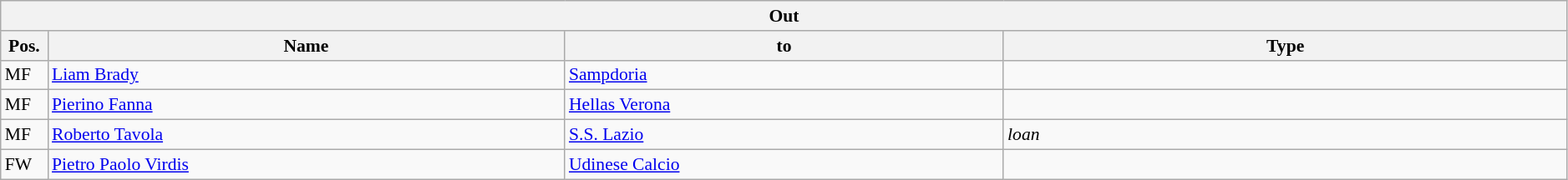<table class="wikitable" style="font-size:90%;width:99%;">
<tr>
<th colspan="4">Out</th>
</tr>
<tr>
<th width=3%>Pos.</th>
<th width=33%>Name</th>
<th width=28%>to</th>
<th width=36%>Type</th>
</tr>
<tr>
<td>MF</td>
<td><a href='#'>Liam Brady</a></td>
<td><a href='#'>Sampdoria</a></td>
<td></td>
</tr>
<tr>
<td>MF</td>
<td><a href='#'>Pierino Fanna</a></td>
<td><a href='#'>Hellas Verona</a></td>
<td></td>
</tr>
<tr>
<td>MF</td>
<td><a href='#'>Roberto Tavola</a></td>
<td><a href='#'>S.S. Lazio</a></td>
<td><em>loan</em></td>
</tr>
<tr>
<td>FW</td>
<td><a href='#'>Pietro Paolo Virdis</a></td>
<td><a href='#'>Udinese Calcio</a></td>
<td></td>
</tr>
</table>
